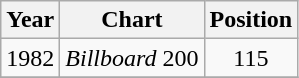<table class="wikitable">
<tr>
<th>Year</th>
<th>Chart</th>
<th>Position</th>
</tr>
<tr>
<td>1982</td>
<td><em>Billboard</em> 200</td>
<td align="center">115</td>
</tr>
<tr>
</tr>
</table>
